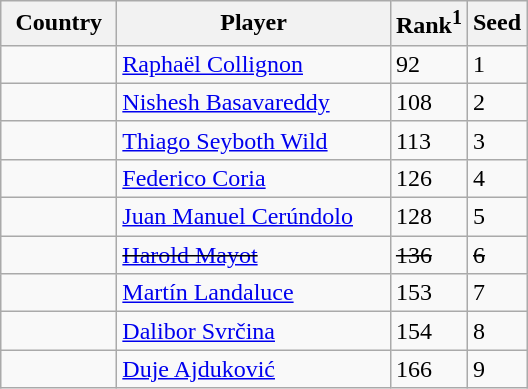<table class="sortable wikitable">
<tr>
<th width="70">Country</th>
<th width="175">Player</th>
<th>Rank<sup>1</sup></th>
<th>Seed</th>
</tr>
<tr>
<td></td>
<td><a href='#'>Raphaël Collignon</a></td>
<td>92</td>
<td>1</td>
</tr>
<tr>
<td></td>
<td><a href='#'>Nishesh Basavareddy</a></td>
<td>108</td>
<td>2</td>
</tr>
<tr>
<td></td>
<td><a href='#'>Thiago Seyboth Wild</a></td>
<td>113</td>
<td>3</td>
</tr>
<tr>
<td></td>
<td><a href='#'>Federico Coria</a></td>
<td>126</td>
<td>4</td>
</tr>
<tr>
<td></td>
<td><a href='#'>Juan Manuel Cerúndolo</a></td>
<td>128</td>
<td>5</td>
</tr>
<tr>
<td><s></s></td>
<td><s><a href='#'>Harold Mayot</a></s></td>
<td><s>136</s></td>
<td><s>6</s></td>
</tr>
<tr>
<td></td>
<td><a href='#'>Martín Landaluce</a></td>
<td>153</td>
<td>7</td>
</tr>
<tr>
<td></td>
<td><a href='#'>Dalibor Svrčina</a></td>
<td>154</td>
<td>8</td>
</tr>
<tr>
<td></td>
<td><a href='#'>Duje Ajduković</a></td>
<td>166</td>
<td>9</td>
</tr>
</table>
